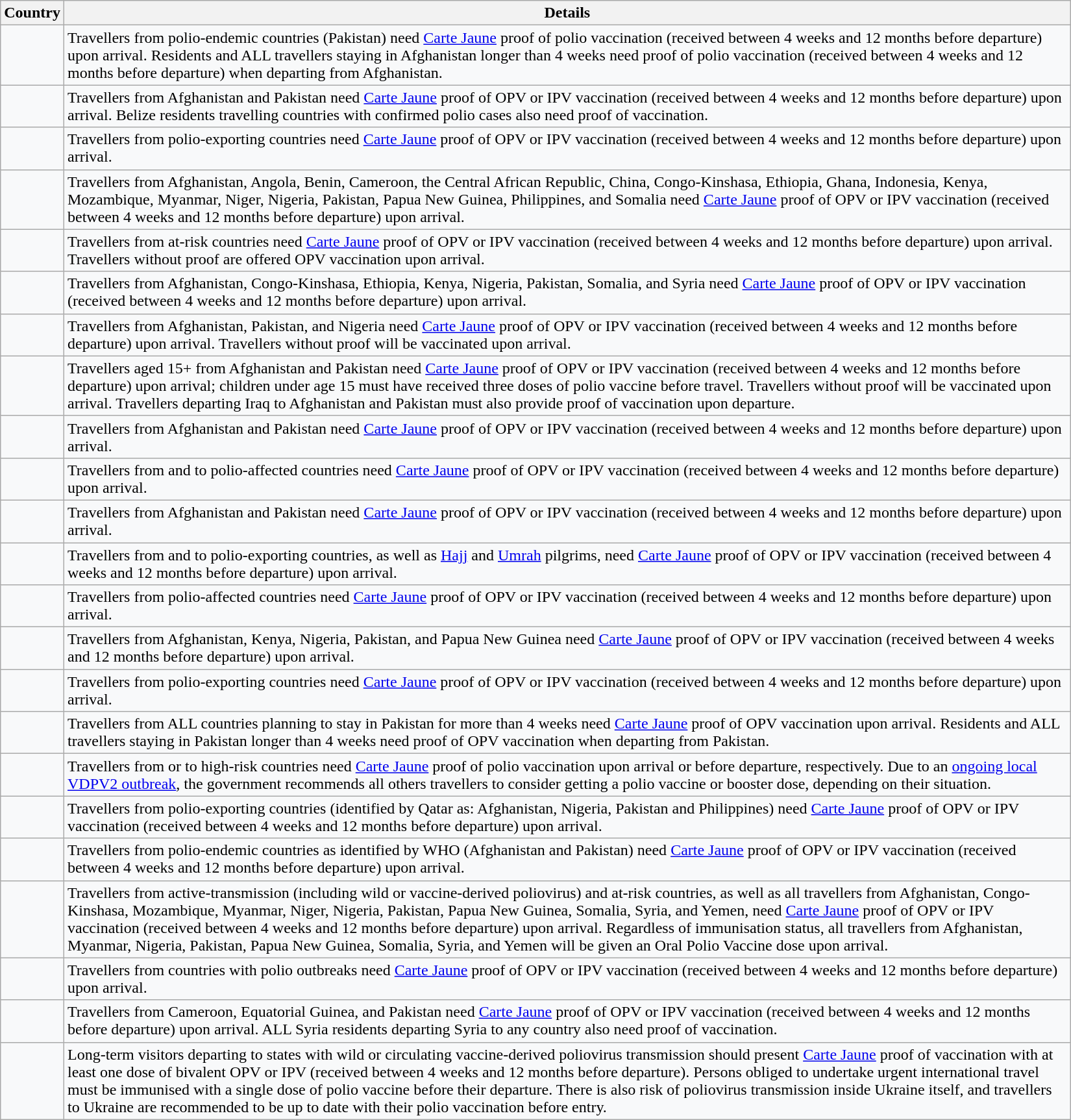<table class="wikitable sortable sticky-header" style="text-align:left;background:#f8f9faff;" align="left" width=1100>
<tr>
<th>Country</th>
<th>Details</th>
</tr>
<tr>
<td></td>
<td>Travellers from polio-endemic countries (Pakistan) need <a href='#'>Carte Jaune</a> proof of polio vaccination (received between 4 weeks and 12 months before departure) upon arrival. Residents and ALL travellers staying in Afghanistan longer than 4 weeks need proof of polio vaccination (received between 4 weeks and 12 months before departure) when departing from Afghanistan.</td>
</tr>
<tr>
<td></td>
<td>Travellers from Afghanistan and Pakistan need <a href='#'>Carte Jaune</a> proof of OPV or IPV vaccination (received between 4 weeks and 12 months before departure) upon arrival. Belize residents travelling countries with confirmed polio cases also need proof of vaccination.</td>
</tr>
<tr>
<td></td>
<td>Travellers from polio-exporting countries need <a href='#'>Carte Jaune</a> proof of OPV or IPV vaccination (received between 4 weeks and 12 months before departure) upon arrival.</td>
</tr>
<tr>
<td></td>
<td>Travellers from Afghanistan, Angola, Benin, Cameroon, the Central African Republic, China, Congo-Kinshasa, Ethiopia, Ghana, Indonesia, Kenya, Mozambique, Myanmar, Niger, Nigeria, Pakistan, Papua New Guinea, Philippines, and Somalia need <a href='#'>Carte Jaune</a> proof of OPV or IPV vaccination (received between 4 weeks and 12 months before departure) upon arrival.</td>
</tr>
<tr>
<td></td>
<td>Travellers from at-risk countries need <a href='#'>Carte Jaune</a> proof of OPV or IPV vaccination (received between 4 weeks and 12 months before departure) upon arrival. Travellers without proof are offered OPV vaccination upon arrival.</td>
</tr>
<tr>
<td></td>
<td>Travellers from Afghanistan, Congo-Kinshasa, Ethiopia, Kenya, Nigeria, Pakistan, Somalia, and Syria need <a href='#'>Carte Jaune</a> proof of OPV or IPV vaccination (received between 4 weeks and 12 months before departure) upon arrival.</td>
</tr>
<tr>
<td></td>
<td>Travellers from Afghanistan, Pakistan, and Nigeria need <a href='#'>Carte Jaune</a> proof of OPV or IPV vaccination (received between 4 weeks and 12 months before departure) upon arrival. Travellers without proof will be vaccinated upon arrival.</td>
</tr>
<tr>
<td></td>
<td>Travellers aged 15+ from Afghanistan and Pakistan need <a href='#'>Carte Jaune</a> proof of OPV or IPV vaccination (received between 4 weeks and 12 months before departure) upon arrival; children under age 15 must have received three doses of polio vaccine before travel. Travellers without proof will be vaccinated upon arrival. Travellers departing Iraq to Afghanistan and Pakistan must also provide proof of vaccination upon departure.</td>
</tr>
<tr>
<td></td>
<td>Travellers from Afghanistan and Pakistan need <a href='#'>Carte Jaune</a> proof of OPV or IPV vaccination (received between 4 weeks and 12 months before departure) upon arrival.</td>
</tr>
<tr>
<td></td>
<td>Travellers from and to polio-affected countries need <a href='#'>Carte Jaune</a> proof of OPV or IPV vaccination (received between 4 weeks and 12 months before departure) upon arrival.</td>
</tr>
<tr>
<td></td>
<td>Travellers from Afghanistan and Pakistan need <a href='#'>Carte Jaune</a> proof of OPV or IPV vaccination (received between 4 weeks and 12 months before departure) upon arrival.</td>
</tr>
<tr>
<td></td>
<td>Travellers from and to polio-exporting countries, as well as <a href='#'>Hajj</a> and <a href='#'>Umrah</a> pilgrims, need <a href='#'>Carte Jaune</a> proof of OPV or IPV vaccination (received between 4 weeks and 12 months before departure) upon arrival.</td>
</tr>
<tr>
<td></td>
<td>Travellers from polio-affected countries need <a href='#'>Carte Jaune</a> proof of OPV or IPV vaccination (received between 4 weeks and 12 months before departure) upon arrival.</td>
</tr>
<tr>
<td></td>
<td>Travellers from Afghanistan, Kenya, Nigeria, Pakistan, and Papua New Guinea need <a href='#'>Carte Jaune</a> proof of OPV or IPV vaccination (received between 4 weeks and 12 months before departure) upon arrival.</td>
</tr>
<tr>
<td></td>
<td>Travellers from polio-exporting countries need <a href='#'>Carte Jaune</a> proof of OPV or IPV vaccination (received between 4 weeks and 12 months before departure) upon arrival.</td>
</tr>
<tr>
<td></td>
<td>Travellers from ALL countries planning to stay in Pakistan for more than 4 weeks need <a href='#'>Carte Jaune</a> proof of OPV vaccination upon arrival. Residents and ALL travellers staying in Pakistan longer than 4 weeks need proof of OPV vaccination when departing from Pakistan.</td>
</tr>
<tr>
<td></td>
<td>Travellers from or to high-risk countries need <a href='#'>Carte Jaune</a> proof of polio vaccination upon arrival or before departure, respectively. Due to an <a href='#'>ongoing local VDPV2 outbreak</a>, the government recommends all others travellers to consider getting a polio vaccine or booster dose, depending on their situation.</td>
</tr>
<tr>
<td></td>
<td>Travellers from polio-exporting countries (identified by Qatar as: Afghanistan, Nigeria, Pakistan and Philippines) need <a href='#'>Carte Jaune</a> proof of OPV or IPV vaccination (received between 4 weeks and 12 months before departure) upon arrival.</td>
</tr>
<tr>
<td></td>
<td>Travellers from polio-endemic countries as identified by WHO (Afghanistan and Pakistan) need <a href='#'>Carte Jaune</a> proof of OPV or IPV vaccination (received between 4 weeks and 12 months before departure) upon arrival.</td>
</tr>
<tr>
<td></td>
<td>Travellers from active-transmission (including wild or vaccine-derived poliovirus) and at-risk countries, as well as all travellers from Afghanistan, Congo-Kinshasa, Mozambique, Myanmar, Niger, Nigeria, Pakistan, Papua New Guinea, Somalia, Syria, and Yemen, need <a href='#'>Carte Jaune</a> proof of OPV or IPV vaccination (received between 4 weeks and 12 months before departure) upon arrival. Regardless of immunisation status, all travellers from Afghanistan, Myanmar, Nigeria, Pakistan, Papua New Guinea, Somalia, Syria, and Yemen will be given an Oral Polio Vaccine dose upon arrival.</td>
</tr>
<tr>
<td></td>
<td>Travellers from countries with polio outbreaks need <a href='#'>Carte Jaune</a> proof of OPV or IPV vaccination (received between 4 weeks and 12 months before departure) upon arrival.</td>
</tr>
<tr>
<td></td>
<td>Travellers from Cameroon, Equatorial Guinea, and Pakistan need <a href='#'>Carte Jaune</a> proof of OPV or IPV vaccination (received between 4 weeks and 12 months before departure) upon arrival. ALL Syria residents departing Syria to any country also need proof of vaccination.</td>
</tr>
<tr>
<td></td>
<td>Long-term visitors departing to states with wild or circulating vaccine-derived poliovirus transmission should present <a href='#'>Carte Jaune</a> proof of vaccination with at least one dose of bivalent OPV or IPV (received between 4 weeks and 12 months before departure). Persons obliged to undertake urgent international travel must be immunised with a single dose of polio vaccine before their departure. There is also risk of poliovirus transmission inside Ukraine itself, and travellers to Ukraine are recommended to be up to date with their polio vaccination before entry.</td>
</tr>
</table>
